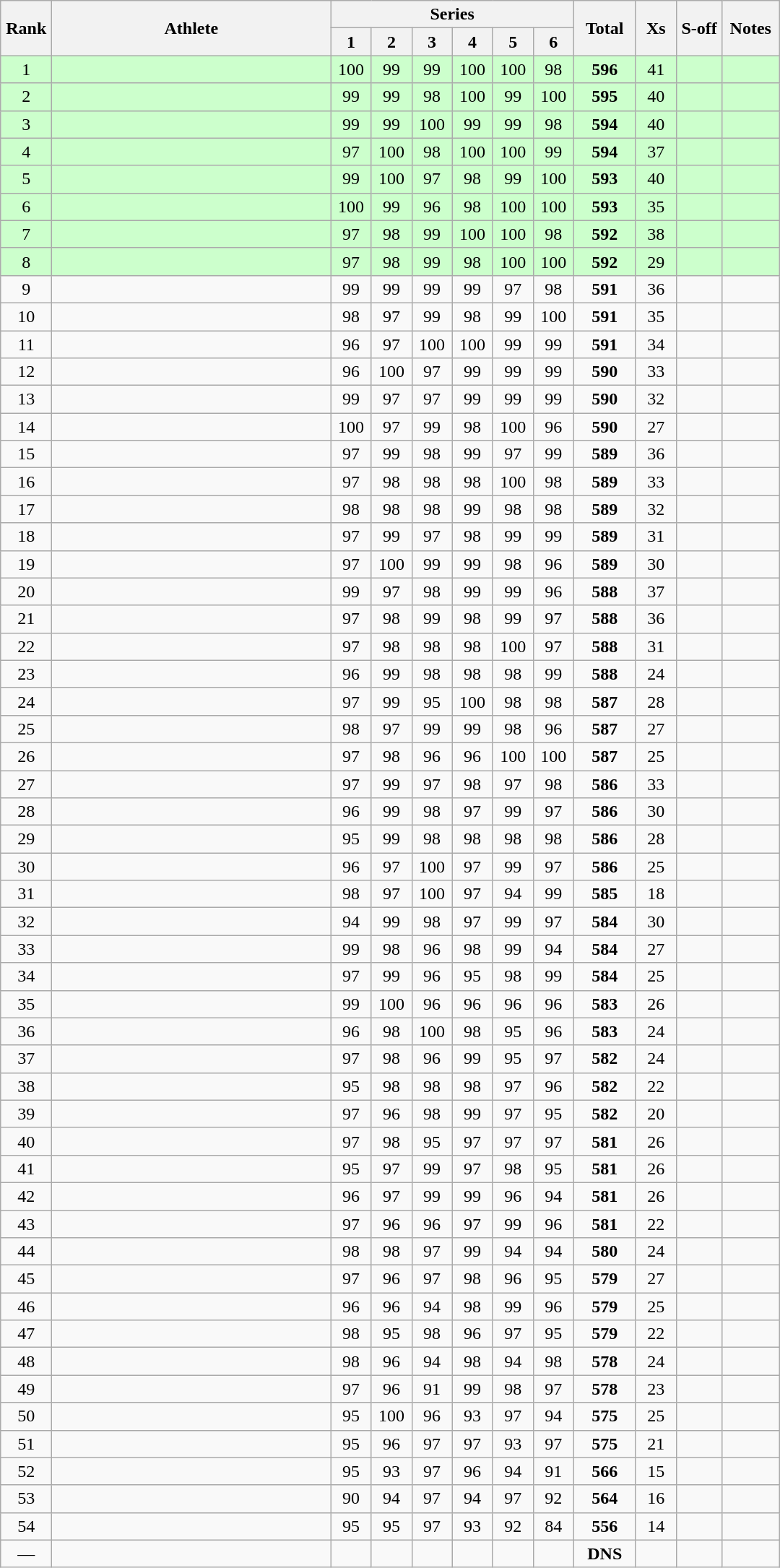<table class="wikitable" style="text-align:center">
<tr>
<th rowspan=2 width=40>Rank</th>
<th rowspan=2 width=250>Athlete</th>
<th colspan=6>Series</th>
<th rowspan=2 width=50>Total</th>
<th rowspan=2 width=30>Xs</th>
<th rowspan=2 width=35>S-off</th>
<th rowspan=2 width=45>Notes</th>
</tr>
<tr>
<th width=30>1</th>
<th width=30>2</th>
<th width=30>3</th>
<th width=30>4</th>
<th width=30>5</th>
<th width=30>6</th>
</tr>
<tr bgcolor=ccffcc>
<td>1</td>
<td align=left></td>
<td>100</td>
<td>99</td>
<td>99</td>
<td>100</td>
<td>100</td>
<td>98</td>
<td><strong>596</strong></td>
<td>41</td>
<td></td>
<td></td>
</tr>
<tr bgcolor=ccffcc>
<td>2</td>
<td align=left></td>
<td>99</td>
<td>99</td>
<td>98</td>
<td>100</td>
<td>99</td>
<td>100</td>
<td><strong>595</strong></td>
<td>40</td>
<td></td>
<td></td>
</tr>
<tr bgcolor=ccffcc>
<td>3</td>
<td align=left></td>
<td>99</td>
<td>99</td>
<td>100</td>
<td>99</td>
<td>99</td>
<td>98</td>
<td><strong>594</strong></td>
<td>40</td>
<td></td>
<td></td>
</tr>
<tr bgcolor=ccffcc>
<td>4</td>
<td align=left></td>
<td>97</td>
<td>100</td>
<td>98</td>
<td>100</td>
<td>100</td>
<td>99</td>
<td><strong>594</strong></td>
<td>37</td>
<td></td>
<td></td>
</tr>
<tr bgcolor=ccffcc>
<td>5</td>
<td align=left></td>
<td>99</td>
<td>100</td>
<td>97</td>
<td>98</td>
<td>99</td>
<td>100</td>
<td><strong>593</strong></td>
<td>40</td>
<td></td>
<td></td>
</tr>
<tr bgcolor=ccffcc>
<td>6</td>
<td align=left></td>
<td>100</td>
<td>99</td>
<td>96</td>
<td>98</td>
<td>100</td>
<td>100</td>
<td><strong>593</strong></td>
<td>35</td>
<td></td>
<td></td>
</tr>
<tr bgcolor=ccffcc>
<td>7</td>
<td align=left></td>
<td>97</td>
<td>98</td>
<td>99</td>
<td>100</td>
<td>100</td>
<td>98</td>
<td><strong>592</strong></td>
<td>38</td>
<td></td>
<td></td>
</tr>
<tr bgcolor=ccffcc>
<td>8</td>
<td align=left></td>
<td>97</td>
<td>98</td>
<td>99</td>
<td>98</td>
<td>100</td>
<td>100</td>
<td><strong>592</strong></td>
<td>29</td>
<td></td>
<td></td>
</tr>
<tr>
<td>9</td>
<td align=left></td>
<td>99</td>
<td>99</td>
<td>99</td>
<td>99</td>
<td>97</td>
<td>98</td>
<td><strong>591</strong></td>
<td>36</td>
<td></td>
<td></td>
</tr>
<tr>
<td>10</td>
<td align=left></td>
<td>98</td>
<td>97</td>
<td>99</td>
<td>98</td>
<td>99</td>
<td>100</td>
<td><strong>591</strong></td>
<td>35</td>
<td></td>
<td></td>
</tr>
<tr>
<td>11</td>
<td align=left></td>
<td>96</td>
<td>97</td>
<td>100</td>
<td>100</td>
<td>99</td>
<td>99</td>
<td><strong>591</strong></td>
<td>34</td>
<td></td>
<td></td>
</tr>
<tr>
<td>12</td>
<td align=left></td>
<td>96</td>
<td>100</td>
<td>97</td>
<td>99</td>
<td>99</td>
<td>99</td>
<td><strong>590</strong></td>
<td>33</td>
<td></td>
<td></td>
</tr>
<tr>
<td>13</td>
<td align=left></td>
<td>99</td>
<td>97</td>
<td>97</td>
<td>99</td>
<td>99</td>
<td>99</td>
<td><strong>590</strong></td>
<td>32</td>
<td></td>
<td></td>
</tr>
<tr>
<td>14</td>
<td align=left></td>
<td>100</td>
<td>97</td>
<td>99</td>
<td>98</td>
<td>100</td>
<td>96</td>
<td><strong>590</strong></td>
<td>27</td>
<td></td>
<td></td>
</tr>
<tr>
<td>15</td>
<td align=left></td>
<td>97</td>
<td>99</td>
<td>98</td>
<td>99</td>
<td>97</td>
<td>99</td>
<td><strong>589</strong></td>
<td>36</td>
<td></td>
<td></td>
</tr>
<tr>
<td>16</td>
<td align=left></td>
<td>97</td>
<td>98</td>
<td>98</td>
<td>98</td>
<td>100</td>
<td>98</td>
<td><strong>589</strong></td>
<td>33</td>
<td></td>
<td></td>
</tr>
<tr>
<td>17</td>
<td align=left></td>
<td>98</td>
<td>98</td>
<td>98</td>
<td>99</td>
<td>98</td>
<td>98</td>
<td><strong>589</strong></td>
<td>32</td>
<td></td>
<td></td>
</tr>
<tr>
<td>18</td>
<td align=left></td>
<td>97</td>
<td>99</td>
<td>97</td>
<td>98</td>
<td>99</td>
<td>99</td>
<td><strong>589</strong></td>
<td>31</td>
<td></td>
<td></td>
</tr>
<tr>
<td>19</td>
<td align=left></td>
<td>97</td>
<td>100</td>
<td>99</td>
<td>99</td>
<td>98</td>
<td>96</td>
<td><strong>589</strong></td>
<td>30</td>
<td></td>
<td></td>
</tr>
<tr>
<td>20</td>
<td align=left></td>
<td>99</td>
<td>97</td>
<td>98</td>
<td>99</td>
<td>99</td>
<td>96</td>
<td><strong>588</strong></td>
<td>37</td>
<td></td>
<td></td>
</tr>
<tr>
<td>21</td>
<td align=left></td>
<td>97</td>
<td>98</td>
<td>99</td>
<td>98</td>
<td>99</td>
<td>97</td>
<td><strong>588</strong></td>
<td>36</td>
<td></td>
<td></td>
</tr>
<tr>
<td>22</td>
<td align=left></td>
<td>97</td>
<td>98</td>
<td>98</td>
<td>98</td>
<td>100</td>
<td>97</td>
<td><strong>588</strong></td>
<td>31</td>
<td></td>
<td></td>
</tr>
<tr>
<td>23</td>
<td align=left></td>
<td>96</td>
<td>99</td>
<td>98</td>
<td>98</td>
<td>98</td>
<td>99</td>
<td><strong>588</strong></td>
<td>24</td>
<td></td>
<td></td>
</tr>
<tr>
<td>24</td>
<td align=left></td>
<td>97</td>
<td>99</td>
<td>95</td>
<td>100</td>
<td>98</td>
<td>98</td>
<td><strong>587</strong></td>
<td>28</td>
<td></td>
<td></td>
</tr>
<tr>
<td>25</td>
<td align=left></td>
<td>98</td>
<td>97</td>
<td>99</td>
<td>99</td>
<td>98</td>
<td>96</td>
<td><strong>587</strong></td>
<td>27</td>
<td></td>
<td></td>
</tr>
<tr>
<td>26</td>
<td align=left></td>
<td>97</td>
<td>98</td>
<td>96</td>
<td>96</td>
<td>100</td>
<td>100</td>
<td><strong>587</strong></td>
<td>25</td>
<td></td>
<td></td>
</tr>
<tr>
<td>27</td>
<td align=left></td>
<td>97</td>
<td>99</td>
<td>97</td>
<td>98</td>
<td>97</td>
<td>98</td>
<td><strong>586</strong></td>
<td>33</td>
<td></td>
<td></td>
</tr>
<tr>
<td>28</td>
<td align=left></td>
<td>96</td>
<td>99</td>
<td>98</td>
<td>97</td>
<td>99</td>
<td>97</td>
<td><strong>586</strong></td>
<td>30</td>
<td></td>
<td></td>
</tr>
<tr>
<td>29</td>
<td align=left></td>
<td>95</td>
<td>99</td>
<td>98</td>
<td>98</td>
<td>98</td>
<td>98</td>
<td><strong>586</strong></td>
<td>28</td>
<td></td>
<td></td>
</tr>
<tr>
<td>30</td>
<td align=left></td>
<td>96</td>
<td>97</td>
<td>100</td>
<td>97</td>
<td>99</td>
<td>97</td>
<td><strong>586</strong></td>
<td>25</td>
<td></td>
<td></td>
</tr>
<tr>
<td>31</td>
<td align=left></td>
<td>98</td>
<td>97</td>
<td>100</td>
<td>97</td>
<td>94</td>
<td>99</td>
<td><strong>585</strong></td>
<td>18</td>
<td></td>
<td></td>
</tr>
<tr>
<td>32</td>
<td align=left></td>
<td>94</td>
<td>99</td>
<td>98</td>
<td>97</td>
<td>99</td>
<td>97</td>
<td><strong>584</strong></td>
<td>30</td>
<td></td>
<td></td>
</tr>
<tr>
<td>33</td>
<td align=left></td>
<td>99</td>
<td>98</td>
<td>96</td>
<td>98</td>
<td>99</td>
<td>94</td>
<td><strong>584</strong></td>
<td>27</td>
<td></td>
<td></td>
</tr>
<tr>
<td>34</td>
<td align=left></td>
<td>97</td>
<td>99</td>
<td>96</td>
<td>95</td>
<td>98</td>
<td>99</td>
<td><strong>584</strong></td>
<td>25</td>
<td></td>
<td></td>
</tr>
<tr>
<td>35</td>
<td align=left></td>
<td>99</td>
<td>100</td>
<td>96</td>
<td>96</td>
<td>96</td>
<td>96</td>
<td><strong>583</strong></td>
<td>26</td>
<td></td>
<td></td>
</tr>
<tr>
<td>36</td>
<td align=left></td>
<td>96</td>
<td>98</td>
<td>100</td>
<td>98</td>
<td>95</td>
<td>96</td>
<td><strong>583</strong></td>
<td>24</td>
<td></td>
<td></td>
</tr>
<tr>
<td>37</td>
<td align=left></td>
<td>97</td>
<td>98</td>
<td>96</td>
<td>99</td>
<td>95</td>
<td>97</td>
<td><strong>582</strong></td>
<td>24</td>
<td></td>
<td></td>
</tr>
<tr>
<td>38</td>
<td align=left></td>
<td>95</td>
<td>98</td>
<td>98</td>
<td>98</td>
<td>97</td>
<td>96</td>
<td><strong>582</strong></td>
<td>22</td>
<td></td>
<td></td>
</tr>
<tr>
<td>39</td>
<td align=left></td>
<td>97</td>
<td>96</td>
<td>98</td>
<td>99</td>
<td>97</td>
<td>95</td>
<td><strong>582</strong></td>
<td>20</td>
<td></td>
<td></td>
</tr>
<tr>
<td>40</td>
<td align=left></td>
<td>97</td>
<td>98</td>
<td>95</td>
<td>97</td>
<td>97</td>
<td>97</td>
<td><strong>581</strong></td>
<td>26</td>
<td></td>
<td></td>
</tr>
<tr>
<td>41</td>
<td align=left></td>
<td>95</td>
<td>97</td>
<td>99</td>
<td>97</td>
<td>98</td>
<td>95</td>
<td><strong>581</strong></td>
<td>26</td>
<td></td>
<td></td>
</tr>
<tr>
<td>42</td>
<td align=left></td>
<td>96</td>
<td>97</td>
<td>99</td>
<td>99</td>
<td>96</td>
<td>94</td>
<td><strong>581</strong></td>
<td>26</td>
<td></td>
<td></td>
</tr>
<tr>
<td>43</td>
<td align=left></td>
<td>97</td>
<td>96</td>
<td>96</td>
<td>97</td>
<td>99</td>
<td>96</td>
<td><strong>581</strong></td>
<td>22</td>
<td></td>
<td></td>
</tr>
<tr>
<td>44</td>
<td align=left></td>
<td>98</td>
<td>98</td>
<td>97</td>
<td>99</td>
<td>94</td>
<td>94</td>
<td><strong>580</strong></td>
<td>24</td>
<td></td>
<td></td>
</tr>
<tr>
<td>45</td>
<td align=left></td>
<td>97</td>
<td>96</td>
<td>97</td>
<td>98</td>
<td>96</td>
<td>95</td>
<td><strong>579</strong></td>
<td>27</td>
<td></td>
<td></td>
</tr>
<tr>
<td>46</td>
<td align=left></td>
<td>96</td>
<td>96</td>
<td>94</td>
<td>98</td>
<td>99</td>
<td>96</td>
<td><strong>579</strong></td>
<td>25</td>
<td></td>
<td></td>
</tr>
<tr>
<td>47</td>
<td align=left></td>
<td>98</td>
<td>95</td>
<td>98</td>
<td>96</td>
<td>97</td>
<td>95</td>
<td><strong>579</strong></td>
<td>22</td>
<td></td>
<td></td>
</tr>
<tr>
<td>48</td>
<td align=left></td>
<td>98</td>
<td>96</td>
<td>94</td>
<td>98</td>
<td>94</td>
<td>98</td>
<td><strong>578</strong></td>
<td>24</td>
<td></td>
<td></td>
</tr>
<tr>
<td>49</td>
<td align=left></td>
<td>97</td>
<td>96</td>
<td>91</td>
<td>99</td>
<td>98</td>
<td>97</td>
<td><strong>578</strong></td>
<td>23</td>
<td></td>
<td></td>
</tr>
<tr>
<td>50</td>
<td align=left></td>
<td>95</td>
<td>100</td>
<td>96</td>
<td>93</td>
<td>97</td>
<td>94</td>
<td><strong>575</strong></td>
<td>25</td>
<td></td>
<td></td>
</tr>
<tr>
<td>51</td>
<td align=left></td>
<td>95</td>
<td>96</td>
<td>97</td>
<td>97</td>
<td>93</td>
<td>97</td>
<td><strong>575</strong></td>
<td>21</td>
<td></td>
<td></td>
</tr>
<tr>
<td>52</td>
<td align=left></td>
<td>95</td>
<td>93</td>
<td>97</td>
<td>96</td>
<td>94</td>
<td>91</td>
<td><strong>566</strong></td>
<td>15</td>
<td></td>
<td></td>
</tr>
<tr>
<td>53</td>
<td align=left></td>
<td>90</td>
<td>94</td>
<td>97</td>
<td>94</td>
<td>97</td>
<td>92</td>
<td><strong>564</strong></td>
<td>16</td>
<td></td>
<td></td>
</tr>
<tr>
<td>54</td>
<td align=left></td>
<td>95</td>
<td>95</td>
<td>97</td>
<td>93</td>
<td>92</td>
<td>84</td>
<td><strong>556</strong></td>
<td>14</td>
<td></td>
<td></td>
</tr>
<tr>
<td>—</td>
<td align=left></td>
<td></td>
<td></td>
<td></td>
<td></td>
<td></td>
<td></td>
<td><strong>DNS</strong></td>
<td></td>
<td></td>
<td></td>
</tr>
</table>
